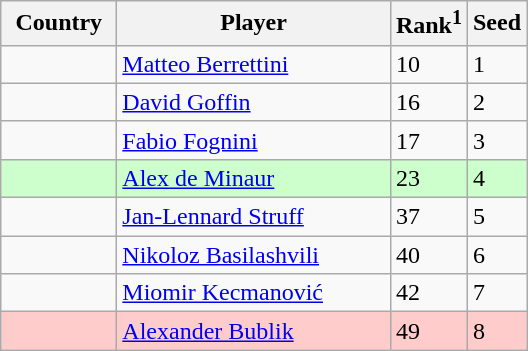<table class="wikitable" border="1">
<tr>
<th width="70">Country</th>
<th width="175">Player</th>
<th>Rank<sup>1</sup></th>
<th>Seed</th>
</tr>
<tr>
<td></td>
<td><a href='#'>Matteo Berrettini</a></td>
<td>10</td>
<td>1</td>
</tr>
<tr>
<td></td>
<td><a href='#'>David Goffin</a></td>
<td>16</td>
<td>2</td>
</tr>
<tr>
<td></td>
<td><a href='#'>Fabio Fognini</a></td>
<td>17</td>
<td>3</td>
</tr>
<tr style="background:#cfc;">
<td></td>
<td><a href='#'>Alex de Minaur</a></td>
<td>23</td>
<td>4</td>
</tr>
<tr>
<td></td>
<td><a href='#'>Jan-Lennard Struff</a></td>
<td>37</td>
<td>5</td>
</tr>
<tr>
<td></td>
<td><a href='#'>Nikoloz Basilashvili</a></td>
<td>40</td>
<td>6</td>
</tr>
<tr>
<td></td>
<td><a href='#'>Miomir Kecmanović</a></td>
<td>42</td>
<td>7</td>
</tr>
<tr style="background:#fcc;">
<td></td>
<td><a href='#'>Alexander Bublik</a></td>
<td>49</td>
<td>8</td>
</tr>
</table>
